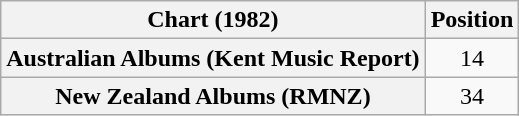<table class="wikitable sortable plainrowheaders" style="text-align:center">
<tr>
<th scope="col">Chart (1982)</th>
<th scope="col">Position</th>
</tr>
<tr>
<th scope="row">Australian Albums (Kent Music Report)</th>
<td>14</td>
</tr>
<tr>
<th scope="row">New Zealand Albums (RMNZ)</th>
<td>34</td>
</tr>
</table>
